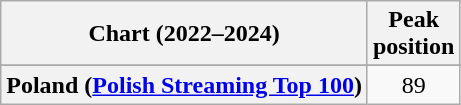<table class="wikitable sortable plainrowheaders" style="text-align:center">
<tr>
<th scope="col">Chart (2022–2024)</th>
<th scope="col">Peak<br>position</th>
</tr>
<tr>
</tr>
<tr>
<th scope="row">Poland (<a href='#'>Polish Streaming Top 100</a>)</th>
<td>89</td>
</tr>
</table>
